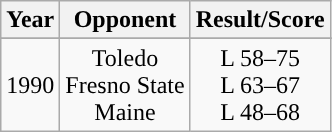<table class="wikitable" style="text-align:center;">
<tr>
<th>Year</th>
<th>Opponent</th>
<th>Result/Score</th>
</tr>
<tr>
</tr>
<tr style="text-align:center;">
<td>1990</td>
<td>Toledo<br>Fresno State<br>Maine</td>
<td>L 58–75<br>L 63–67<br>L 48–68</td>
</tr>
</table>
